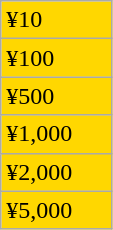<table class="wikitable" width="75px">
<tr>
<td width=65px bgcolor="gold">¥10</td>
</tr>
<tr>
<td bgcolor="gold">¥100</td>
</tr>
<tr>
<td bgcolor="gold">¥500</td>
</tr>
<tr>
<td bgcolor="gold">¥1,000</td>
</tr>
<tr>
<td bgcolor="gold">¥2,000</td>
</tr>
<tr>
<td bgcolor="gold">¥5,000</td>
</tr>
</table>
